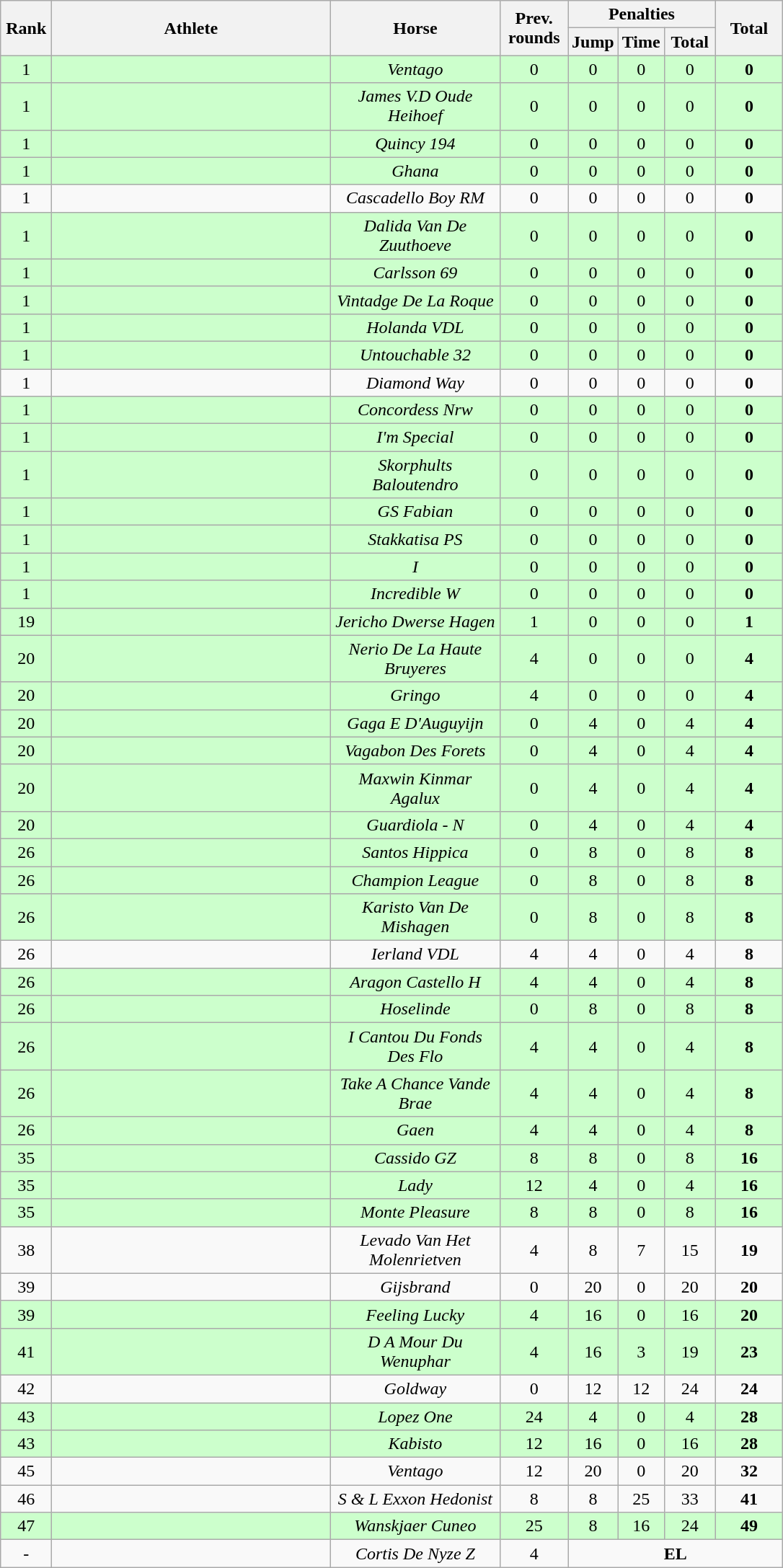<table class="wikitable" style="text-align:center">
<tr>
<th rowspan=2 width=40>Rank</th>
<th rowspan=2 width=250>Athlete</th>
<th rowspan=2 width=150>Horse</th>
<th rowspan=2 width=55>Prev. rounds</th>
<th colspan=3>Penalties</th>
<th rowspan=2 width=55>Total</th>
</tr>
<tr>
<th width=35>Jump</th>
<th width=35>Time</th>
<th width=40>Total</th>
</tr>
<tr bgcolor="ccffcc">
<td>1</td>
<td align=left></td>
<td><em>Ventago</em></td>
<td>0</td>
<td>0</td>
<td>0</td>
<td>0</td>
<td><strong>0</strong></td>
</tr>
<tr bgcolor="ccffcc">
<td>1</td>
<td align=left></td>
<td><em>James V.D Oude Heihoef </em></td>
<td>0</td>
<td>0</td>
<td>0</td>
<td>0</td>
<td><strong>0</strong></td>
</tr>
<tr bgcolor="ccffcc">
<td>1</td>
<td align=left></td>
<td><em>Quincy 194 </em></td>
<td>0</td>
<td>0</td>
<td>0</td>
<td>0</td>
<td><strong>0</strong></td>
</tr>
<tr bgcolor="ccffcc">
<td>1</td>
<td align=left></td>
<td><em>Ghana</em></td>
<td>0</td>
<td>0</td>
<td>0</td>
<td>0</td>
<td><strong>0</strong></td>
</tr>
<tr>
<td>1</td>
<td align=left></td>
<td><em>Cascadello Boy RM </em></td>
<td>0</td>
<td>0</td>
<td>0</td>
<td>0</td>
<td><strong>0</strong></td>
</tr>
<tr bgcolor="ccffcc">
<td>1</td>
<td align=left></td>
<td><em>Dalida Van De Zuuthoeve </em></td>
<td>0</td>
<td>0</td>
<td>0</td>
<td>0</td>
<td><strong>0</strong></td>
</tr>
<tr bgcolor="ccffcc">
<td>1</td>
<td align=left></td>
<td><em>Carlsson 69 </em></td>
<td>0</td>
<td>0</td>
<td>0</td>
<td>0</td>
<td><strong>0</strong></td>
</tr>
<tr bgcolor="ccffcc">
<td>1</td>
<td align=left></td>
<td><em>Vintadge De La Roque</em></td>
<td>0</td>
<td>0</td>
<td>0</td>
<td>0</td>
<td><strong>0</strong></td>
</tr>
<tr bgcolor="ccffcc">
<td>1</td>
<td align=left></td>
<td><em>Holanda VDL</em></td>
<td>0</td>
<td>0</td>
<td>0</td>
<td>0</td>
<td><strong>0</strong></td>
</tr>
<tr bgcolor="ccffcc">
<td>1</td>
<td align=left></td>
<td><em>Untouchable 32</em></td>
<td>0</td>
<td>0</td>
<td>0</td>
<td>0</td>
<td><strong>0</strong></td>
</tr>
<tr>
<td>1</td>
<td align=left></td>
<td><em>Diamond Way</em></td>
<td>0</td>
<td>0</td>
<td>0</td>
<td>0</td>
<td><strong>0</strong></td>
</tr>
<tr bgcolor="ccffcc">
<td>1</td>
<td align=left></td>
<td><em>Concordess Nrw</em></td>
<td>0</td>
<td>0</td>
<td>0</td>
<td>0</td>
<td><strong>0</strong></td>
</tr>
<tr bgcolor="ccffcc">
<td>1</td>
<td align=left></td>
<td><em>I'm Special</em></td>
<td>0</td>
<td>0</td>
<td>0</td>
<td>0</td>
<td><strong>0</strong></td>
</tr>
<tr bgcolor="ccffcc">
<td>1</td>
<td align=left></td>
<td><em>Skorphults Baloutendro</em></td>
<td>0</td>
<td>0</td>
<td>0</td>
<td>0</td>
<td><strong>0</strong></td>
</tr>
<tr bgcolor="ccffcc">
<td>1</td>
<td align=left></td>
<td><em>GS Fabian</em></td>
<td>0</td>
<td>0</td>
<td>0</td>
<td>0</td>
<td><strong>0</strong></td>
</tr>
<tr bgcolor="ccffcc">
<td>1</td>
<td align=left></td>
<td><em>Stakkatisa PS</em></td>
<td>0</td>
<td>0</td>
<td>0</td>
<td>0</td>
<td><strong>0</strong></td>
</tr>
<tr bgcolor="ccffcc">
<td>1</td>
<td align=left></td>
<td><em>I</em></td>
<td>0</td>
<td>0</td>
<td>0</td>
<td>0</td>
<td><strong>0</strong></td>
</tr>
<tr bgcolor="ccffcc">
<td>1</td>
<td align=left></td>
<td><em>Incredible W</em></td>
<td>0</td>
<td>0</td>
<td>0</td>
<td>0</td>
<td><strong>0</strong></td>
</tr>
<tr bgcolor="ccffcc">
<td>19</td>
<td align=left></td>
<td><em>Jericho Dwerse Hagen</em></td>
<td>1</td>
<td>0</td>
<td>0</td>
<td>0</td>
<td><strong>1</strong></td>
</tr>
<tr bgcolor="ccffcc">
<td>20</td>
<td align=left></td>
<td><em>Nerio De La Haute Bruyeres</em></td>
<td>4</td>
<td>0</td>
<td>0</td>
<td>0</td>
<td><strong>4</strong></td>
</tr>
<tr bgcolor="ccffcc">
<td>20</td>
<td align=left></td>
<td><em>Gringo</em></td>
<td>4</td>
<td>0</td>
<td>0</td>
<td>0</td>
<td><strong>4</strong></td>
</tr>
<tr bgcolor="ccffcc">
<td>20</td>
<td align=left></td>
<td><em>Gaga E D'Auguyijn</em></td>
<td>0</td>
<td>4</td>
<td>0</td>
<td>4</td>
<td><strong>4</strong></td>
</tr>
<tr bgcolor="ccffcc">
<td>20</td>
<td align=left></td>
<td><em>Vagabon Des Forets</em></td>
<td>0</td>
<td>4</td>
<td>0</td>
<td>4</td>
<td><strong>4</strong></td>
</tr>
<tr bgcolor="ccffcc">
<td>20</td>
<td align=left></td>
<td><em>Maxwin Kinmar Agalux</em></td>
<td>0</td>
<td>4</td>
<td>0</td>
<td>4</td>
<td><strong>4</strong></td>
</tr>
<tr bgcolor="ccffcc">
<td>20</td>
<td align=left></td>
<td><em>Guardiola - N</em></td>
<td>0</td>
<td>4</td>
<td>0</td>
<td>4</td>
<td><strong>4</strong></td>
</tr>
<tr bgcolor="ccffcc">
<td>26</td>
<td align=left></td>
<td><em>Santos Hippica</em></td>
<td>0</td>
<td>8</td>
<td>0</td>
<td>8</td>
<td><strong>8</strong></td>
</tr>
<tr bgcolor="ccffcc">
<td>26</td>
<td align=left></td>
<td><em>Champion League</em></td>
<td>0</td>
<td>8</td>
<td>0</td>
<td>8</td>
<td><strong>8</strong></td>
</tr>
<tr bgcolor="ccffcc">
<td>26</td>
<td align=left></td>
<td><em>Karisto Van De Mishagen</em></td>
<td>0</td>
<td>8</td>
<td>0</td>
<td>8</td>
<td><strong>8</strong></td>
</tr>
<tr>
<td>26</td>
<td align=left></td>
<td><em>Ierland VDL</em></td>
<td>4</td>
<td>4</td>
<td>0</td>
<td>4</td>
<td><strong>8</strong></td>
</tr>
<tr bgcolor="ccffcc">
<td>26</td>
<td align=left></td>
<td><em>Aragon Castello H</em></td>
<td>4</td>
<td>4</td>
<td>0</td>
<td>4</td>
<td><strong>8</strong></td>
</tr>
<tr bgcolor="ccffcc">
<td>26</td>
<td align=left></td>
<td><em>Hoselinde</em></td>
<td>0</td>
<td>8</td>
<td>0</td>
<td>8</td>
<td><strong>8</strong></td>
</tr>
<tr bgcolor="ccffcc">
<td>26</td>
<td align=left></td>
<td><em>I Cantou Du Fonds Des Flo</em></td>
<td>4</td>
<td>4</td>
<td>0</td>
<td>4</td>
<td><strong>8</strong></td>
</tr>
<tr bgcolor="ccffcc">
<td>26</td>
<td align=left></td>
<td><em>Take A Chance Vande Brae</em></td>
<td>4</td>
<td>4</td>
<td>0</td>
<td>4</td>
<td><strong>8</strong></td>
</tr>
<tr bgcolor="ccffcc">
<td>26</td>
<td align=left></td>
<td><em>Gaen</em></td>
<td>4</td>
<td>4</td>
<td>0</td>
<td>4</td>
<td><strong>8</strong></td>
</tr>
<tr bgcolor="ccffcc">
<td>35</td>
<td align=left></td>
<td><em>Cassido GZ</em></td>
<td>8</td>
<td>8</td>
<td>0</td>
<td>8</td>
<td><strong>16</strong></td>
</tr>
<tr bgcolor="ccffcc">
<td>35</td>
<td align=left></td>
<td><em>Lady</em></td>
<td>12</td>
<td>4</td>
<td>0</td>
<td>4</td>
<td><strong>16</strong></td>
</tr>
<tr bgcolor="ccffcc">
<td>35</td>
<td align=left></td>
<td><em>Monte Pleasure </em></td>
<td>8</td>
<td>8</td>
<td>0</td>
<td>8</td>
<td><strong>16</strong></td>
</tr>
<tr>
<td>38</td>
<td align=left></td>
<td><em>Levado Van Het Molenrietven</em></td>
<td>4</td>
<td>8</td>
<td>7</td>
<td>15</td>
<td><strong>19</strong></td>
</tr>
<tr>
<td>39</td>
<td align=left></td>
<td><em>Gijsbrand</em></td>
<td>0</td>
<td>20</td>
<td>0</td>
<td>20</td>
<td><strong>20</strong></td>
</tr>
<tr bgcolor="ccffcc">
<td>39</td>
<td align=left></td>
<td><em>Feeling Lucky</em></td>
<td>4</td>
<td>16</td>
<td>0</td>
<td>16</td>
<td><strong>20</strong></td>
</tr>
<tr bgcolor="ccffcc">
<td>41</td>
<td align=left></td>
<td><em>D A Mour Du Wenuphar</em></td>
<td>4</td>
<td>16</td>
<td>3</td>
<td>19</td>
<td><strong>23</strong></td>
</tr>
<tr>
<td>42</td>
<td align=left></td>
<td><em>Goldway</em></td>
<td>0</td>
<td>12</td>
<td>12</td>
<td>24</td>
<td><strong>24</strong></td>
</tr>
<tr bgcolor="ccffcc">
<td>43</td>
<td align=left></td>
<td><em>Lopez One</em></td>
<td>24</td>
<td>4</td>
<td>0</td>
<td>4</td>
<td><strong>28</strong></td>
</tr>
<tr bgcolor="ccffcc">
<td>43</td>
<td align=left></td>
<td><em>Kabisto</em></td>
<td>12</td>
<td>16</td>
<td>0</td>
<td>16</td>
<td><strong>28</strong></td>
</tr>
<tr>
<td>45</td>
<td align=left></td>
<td><em>Ventago</em></td>
<td>12</td>
<td>20</td>
<td>0</td>
<td>20</td>
<td><strong>32</strong></td>
</tr>
<tr>
<td>46</td>
<td align=left></td>
<td><em>S & L Exxon Hedonist</em></td>
<td>8</td>
<td>8</td>
<td>25</td>
<td>33</td>
<td><strong>41</strong></td>
</tr>
<tr bgcolor="ccffcc">
<td>47</td>
<td align=left></td>
<td><em>Wanskjaer Cuneo</em></td>
<td>25</td>
<td>8</td>
<td>16</td>
<td>24</td>
<td><strong>49</strong></td>
</tr>
<tr>
<td>-</td>
<td align=left></td>
<td><em>Cortis De Nyze Z</em></td>
<td>4</td>
<td colspan=4><strong>EL</strong></td>
</tr>
</table>
